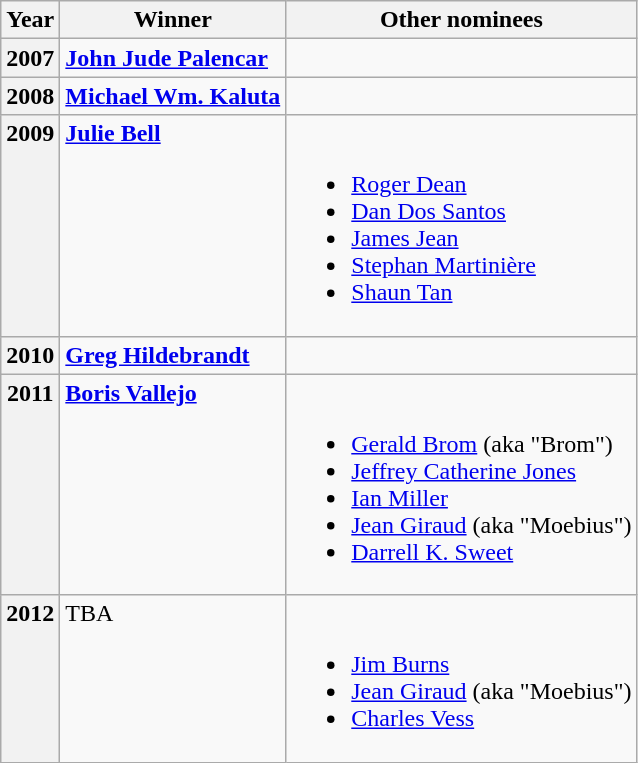<table class="wikitable">
<tr>
<th>Year</th>
<th>Winner</th>
<th>Other nominees</th>
</tr>
<tr style="vertical-align:top;">
<th>2007</th>
<td><strong><a href='#'>John Jude Palencar</a></strong></td>
<td></td>
</tr>
<tr style="vertical-align:top;">
<th>2008</th>
<td><strong><a href='#'>Michael Wm. Kaluta</a></strong></td>
<td></td>
</tr>
<tr style="vertical-align:top;">
<th>2009</th>
<td><strong><a href='#'>Julie Bell</a></strong></td>
<td><br><ul><li><a href='#'>Roger Dean</a></li><li><a href='#'>Dan Dos Santos</a></li><li><a href='#'>James Jean</a></li><li><a href='#'>Stephan Martinière</a></li><li><a href='#'>Shaun Tan</a></li></ul></td>
</tr>
<tr style="vertical-align:top;">
<th>2010</th>
<td><strong><a href='#'>Greg Hildebrandt</a></strong></td>
<td></td>
</tr>
<tr style="vertical-align:top;">
<th>2011</th>
<td><strong><a href='#'>Boris Vallejo</a></strong></td>
<td><br><ul><li><a href='#'>Gerald Brom</a> (aka "Brom")</li><li><a href='#'>Jeffrey Catherine Jones</a></li><li><a href='#'>Ian Miller</a></li><li><a href='#'>Jean Giraud</a> (aka "Moebius")</li><li><a href='#'>Darrell K. Sweet</a></li></ul></td>
</tr>
<tr style="vertical-align:top;">
<th>2012</th>
<td>TBA</td>
<td><br><ul><li><a href='#'>Jim Burns</a></li><li><a href='#'>Jean Giraud</a> (aka "Moebius")</li><li><a href='#'>Charles Vess</a></li></ul></td>
</tr>
</table>
